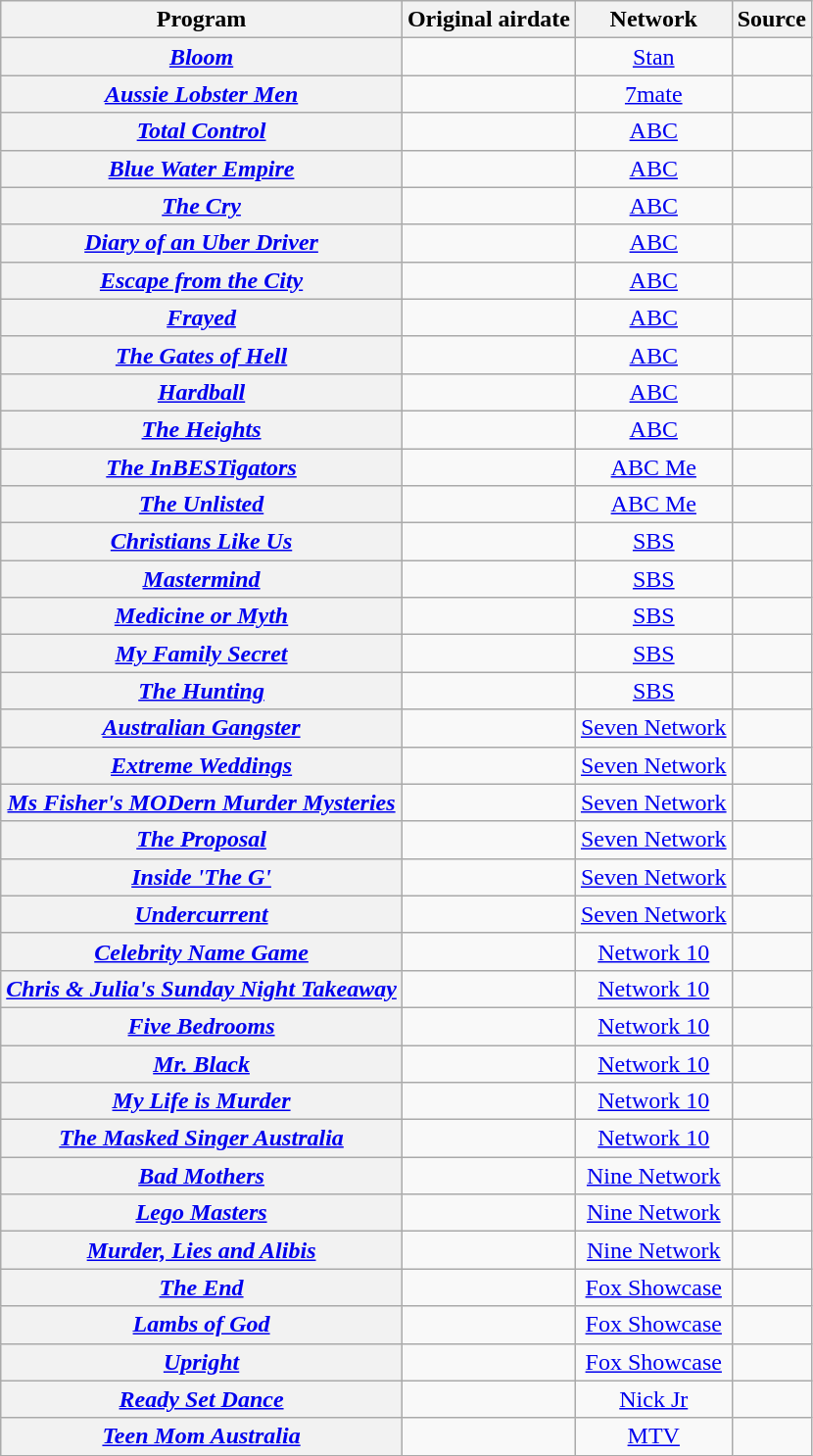<table class="wikitable plainrowheaders sortable" style="text-align:center">
<tr>
<th scope="col">Program</th>
<th scope="col">Original airdate</th>
<th scope="col">Network</th>
<th scope="col" class="unsortable">Source</th>
</tr>
<tr>
<th scope="row"><em><a href='#'>Bloom</a></em></th>
<td></td>
<td><a href='#'>Stan</a></td>
<td></td>
</tr>
<tr>
<th scope="row"><em><a href='#'>Aussie Lobster Men</a></em></th>
<td></td>
<td><a href='#'>7mate</a></td>
<td></td>
</tr>
<tr>
<th scope="row"><em><a href='#'>Total Control</a></em></th>
<td></td>
<td><a href='#'>ABC</a></td>
<td></td>
</tr>
<tr>
<th scope="row"><em><a href='#'>Blue Water Empire</a></em></th>
<td></td>
<td><a href='#'>ABC</a></td>
<td></td>
</tr>
<tr>
<th scope="row"><em><a href='#'>The Cry</a></em></th>
<td></td>
<td><a href='#'>ABC</a></td>
<td></td>
</tr>
<tr>
<th scope="row"><em><a href='#'>Diary of an Uber Driver</a></em></th>
<td></td>
<td><a href='#'>ABC</a></td>
<td></td>
</tr>
<tr>
<th scope="row"><em><a href='#'>Escape from the City</a></em></th>
<td></td>
<td><a href='#'>ABC</a></td>
<td></td>
</tr>
<tr>
<th scope="row"><em><a href='#'>Frayed</a></em></th>
<td></td>
<td><a href='#'>ABC</a></td>
<td></td>
</tr>
<tr>
<th scope="row"><em><a href='#'>The Gates of Hell</a></em></th>
<td></td>
<td><a href='#'>ABC</a></td>
<td></td>
</tr>
<tr>
<th scope="row"><em><a href='#'>Hardball</a></em></th>
<td></td>
<td><a href='#'>ABC</a></td>
<td></td>
</tr>
<tr>
<th scope="row"><em><a href='#'>The Heights</a></em></th>
<td></td>
<td><a href='#'>ABC</a></td>
<td></td>
</tr>
<tr>
<th scope="row"><em><a href='#'>The InBESTigators</a></em></th>
<td></td>
<td><a href='#'>ABC Me</a></td>
<td></td>
</tr>
<tr>
<th scope="row"><em><a href='#'>The Unlisted</a></em></th>
<td></td>
<td><a href='#'>ABC Me</a></td>
<td></td>
</tr>
<tr>
<th scope="row"><em><a href='#'>Christians Like Us</a></em></th>
<td></td>
<td><a href='#'>SBS</a></td>
<td></td>
</tr>
<tr>
<th scope="row"><em><a href='#'>Mastermind</a></em></th>
<td></td>
<td><a href='#'>SBS</a></td>
<td></td>
</tr>
<tr>
<th scope="row"><em><a href='#'>Medicine or Myth</a></em></th>
<td></td>
<td><a href='#'>SBS</a></td>
<td></td>
</tr>
<tr>
<th scope="row"><em><a href='#'>My Family Secret</a></em></th>
<td></td>
<td><a href='#'>SBS</a></td>
<td></td>
</tr>
<tr>
<th scope="row"><em><a href='#'>The Hunting</a></em></th>
<td></td>
<td><a href='#'>SBS</a></td>
<td></td>
</tr>
<tr>
<th scope="row"><em><a href='#'>Australian Gangster</a></em></th>
<td></td>
<td><a href='#'>Seven Network</a></td>
<td></td>
</tr>
<tr>
<th scope="row"><em><a href='#'>Extreme Weddings</a></em></th>
<td></td>
<td><a href='#'>Seven Network</a></td>
<td></td>
</tr>
<tr>
<th scope="row"><em><a href='#'>Ms Fisher's MODern Murder Mysteries</a></em></th>
<td></td>
<td><a href='#'>Seven Network</a></td>
<td></td>
</tr>
<tr>
<th scope="row"><em><a href='#'>The Proposal</a></em></th>
<td></td>
<td><a href='#'>Seven Network</a></td>
<td></td>
</tr>
<tr>
<th scope="row"><em><a href='#'>Inside 'The G'</a></em></th>
<td></td>
<td><a href='#'>Seven Network</a></td>
<td></td>
</tr>
<tr>
<th scope="row"><em><a href='#'>Undercurrent</a></em></th>
<td></td>
<td><a href='#'>Seven Network</a></td>
<td></td>
</tr>
<tr>
<th scope="row"><em><a href='#'>Celebrity Name Game</a></em></th>
<td></td>
<td><a href='#'>Network 10</a></td>
<td></td>
</tr>
<tr>
<th scope="row"><em><a href='#'>Chris & Julia's Sunday Night Takeaway</a></em></th>
<td></td>
<td><a href='#'>Network 10</a></td>
<td></td>
</tr>
<tr>
<th scope="row"><em><a href='#'>Five Bedrooms</a></em></th>
<td></td>
<td><a href='#'>Network 10</a></td>
<td></td>
</tr>
<tr>
<th scope="row"><em><a href='#'>Mr. Black</a></em></th>
<td></td>
<td><a href='#'>Network 10</a></td>
<td></td>
</tr>
<tr>
<th scope="row"><em><a href='#'>My Life is Murder</a></em></th>
<td></td>
<td><a href='#'>Network 10</a></td>
<td></td>
</tr>
<tr>
<th scope="row"><em><a href='#'>The Masked Singer Australia</a></em></th>
<td></td>
<td><a href='#'>Network 10</a></td>
<td></td>
</tr>
<tr>
<th scope="row"><em><a href='#'>Bad Mothers</a></em></th>
<td></td>
<td><a href='#'>Nine Network</a></td>
<td></td>
</tr>
<tr>
<th scope="row"><em><a href='#'>Lego Masters</a></em></th>
<td></td>
<td><a href='#'>Nine Network</a></td>
<td></td>
</tr>
<tr>
<th scope="row"><em><a href='#'>Murder, Lies and Alibis</a></em></th>
<td></td>
<td><a href='#'>Nine Network</a></td>
<td></td>
</tr>
<tr>
<th scope="row"><em><a href='#'>The End</a></em></th>
<td></td>
<td><a href='#'>Fox Showcase</a></td>
<td></td>
</tr>
<tr>
<th scope="row"><em><a href='#'>Lambs of God</a></em></th>
<td></td>
<td><a href='#'>Fox Showcase</a></td>
<td></td>
</tr>
<tr>
<th scope="row"><em><a href='#'>Upright</a></em></th>
<td></td>
<td><a href='#'>Fox Showcase</a></td>
<td></td>
</tr>
<tr>
<th scope="row"><em><a href='#'>Ready Set Dance</a></em></th>
<td></td>
<td><a href='#'>Nick Jr</a></td>
<td></td>
</tr>
<tr>
<th scope="row"><em><a href='#'>Teen Mom Australia</a></em></th>
<td></td>
<td><a href='#'>MTV</a></td>
<td></td>
</tr>
</table>
